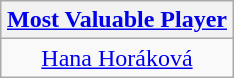<table class=wikitable style="text-align:center; margin:auto">
<tr>
<th><a href='#'>Most Valuable Player</a></th>
</tr>
<tr>
<td> <a href='#'>Hana Horáková</a></td>
</tr>
</table>
